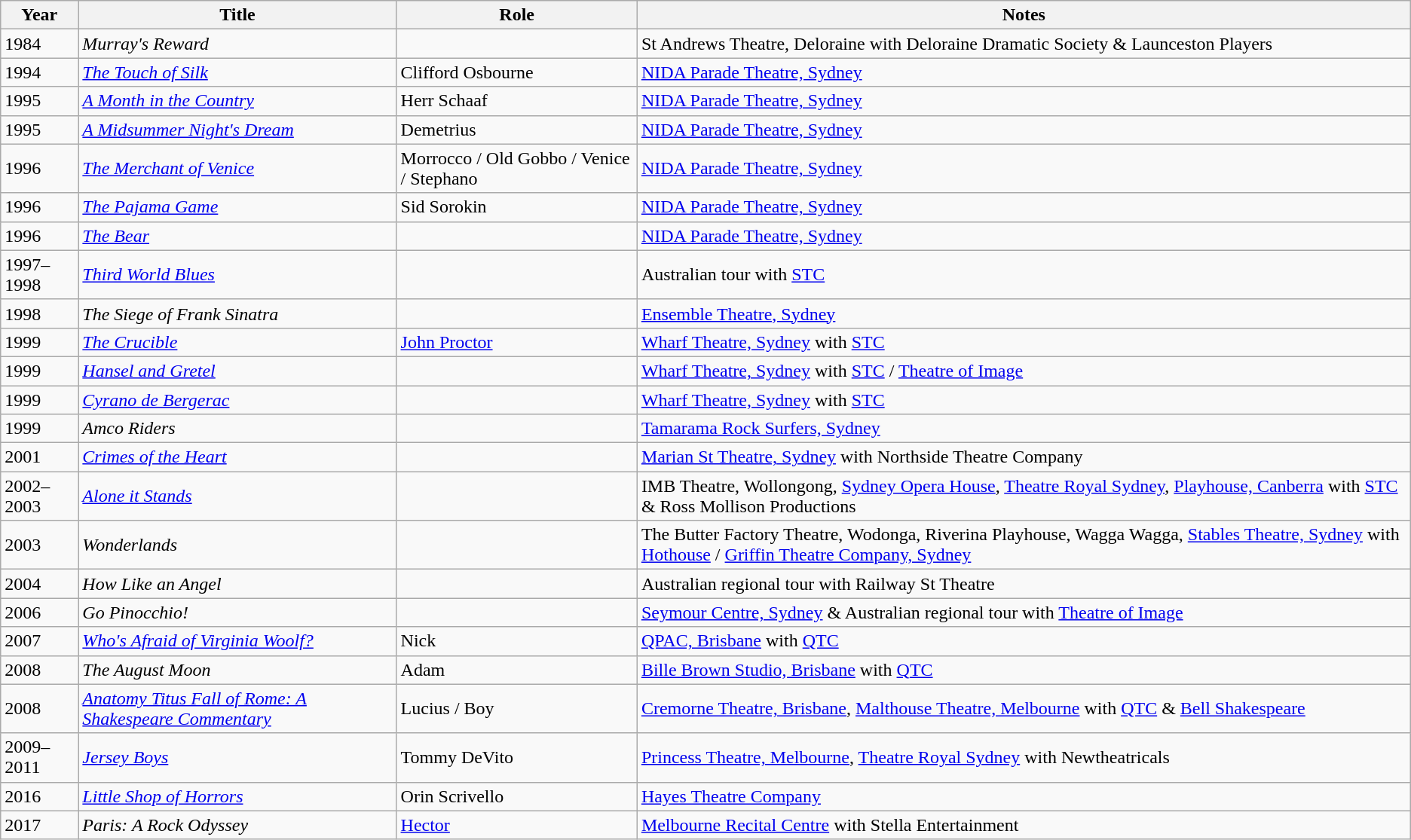<table class="wikitable">
<tr>
<th>Year</th>
<th>Title</th>
<th>Role</th>
<th>Notes</th>
</tr>
<tr>
<td>1984</td>
<td><em>Murray's Reward</em></td>
<td></td>
<td>St Andrews Theatre, Deloraine with Deloraine Dramatic Society & Launceston Players</td>
</tr>
<tr>
<td>1994</td>
<td><em><a href='#'>The Touch of Silk</a></em></td>
<td>Clifford Osbourne</td>
<td><a href='#'>NIDA Parade Theatre, Sydney</a></td>
</tr>
<tr>
<td>1995</td>
<td><em><a href='#'>A Month in the Country</a></em></td>
<td>Herr Schaaf</td>
<td><a href='#'>NIDA Parade Theatre, Sydney</a></td>
</tr>
<tr>
<td>1995</td>
<td><em><a href='#'>A Midsummer Night's Dream</a></em></td>
<td>Demetrius</td>
<td><a href='#'>NIDA Parade Theatre, Sydney</a></td>
</tr>
<tr>
<td>1996</td>
<td><em><a href='#'>The Merchant of Venice</a></em></td>
<td>Morrocco / Old Gobbo / Venice / Stephano</td>
<td><a href='#'>NIDA Parade Theatre, Sydney</a></td>
</tr>
<tr>
<td>1996</td>
<td><em><a href='#'>The Pajama Game</a></em></td>
<td>Sid Sorokin</td>
<td><a href='#'>NIDA Parade Theatre, Sydney</a></td>
</tr>
<tr>
<td>1996</td>
<td><em><a href='#'>The Bear</a></em></td>
<td></td>
<td><a href='#'>NIDA Parade Theatre, Sydney</a></td>
</tr>
<tr>
<td>1997–1998</td>
<td><em><a href='#'>Third World Blues</a></em></td>
<td></td>
<td>Australian tour with <a href='#'>STC</a></td>
</tr>
<tr>
<td>1998</td>
<td><em>The Siege of Frank Sinatra</em></td>
<td></td>
<td><a href='#'>Ensemble Theatre, Sydney</a></td>
</tr>
<tr>
<td>1999</td>
<td><em><a href='#'>The Crucible</a></em></td>
<td><a href='#'>John Proctor</a></td>
<td><a href='#'>Wharf Theatre, Sydney</a> with <a href='#'>STC</a></td>
</tr>
<tr>
<td>1999</td>
<td><em><a href='#'>Hansel and Gretel</a></em></td>
<td></td>
<td><a href='#'>Wharf Theatre, Sydney</a> with <a href='#'>STC</a> / <a href='#'>Theatre of Image</a></td>
</tr>
<tr>
<td>1999</td>
<td><em><a href='#'>Cyrano de Bergerac</a></em></td>
<td></td>
<td><a href='#'>Wharf Theatre, Sydney</a> with <a href='#'>STC</a></td>
</tr>
<tr>
<td>1999</td>
<td><em>Amco Riders</em></td>
<td></td>
<td><a href='#'>Tamarama Rock Surfers, Sydney</a></td>
</tr>
<tr>
<td>2001</td>
<td><em><a href='#'>Crimes of the Heart</a></em></td>
<td></td>
<td><a href='#'>Marian St Theatre, Sydney</a> with Northside Theatre Company</td>
</tr>
<tr>
<td>2002–2003</td>
<td><em><a href='#'>Alone it Stands</a></em></td>
<td></td>
<td>IMB Theatre, Wollongong, <a href='#'>Sydney Opera House</a>, <a href='#'>Theatre Royal Sydney</a>, <a href='#'>Playhouse, Canberra</a> with <a href='#'>STC</a> & Ross Mollison Productions</td>
</tr>
<tr>
<td>2003</td>
<td><em>Wonderlands</em></td>
<td></td>
<td>The Butter Factory Theatre, Wodonga, Riverina Playhouse, Wagga Wagga, <a href='#'>Stables Theatre, Sydney</a> with <a href='#'>Hothouse</a> / <a href='#'>Griffin Theatre Company, Sydney</a></td>
</tr>
<tr>
<td>2004</td>
<td><em>How Like an Angel</em></td>
<td></td>
<td>Australian regional tour with Railway St Theatre</td>
</tr>
<tr>
<td>2006</td>
<td><em>Go Pinocchio!</em></td>
<td></td>
<td><a href='#'>Seymour Centre, Sydney</a> & Australian regional tour with <a href='#'>Theatre of Image</a></td>
</tr>
<tr>
<td>2007</td>
<td><em><a href='#'>Who's Afraid of Virginia Woolf?</a></em></td>
<td>Nick</td>
<td><a href='#'> QPAC, Brisbane</a> with <a href='#'>QTC</a></td>
</tr>
<tr>
<td>2008</td>
<td><em>The August Moon</em></td>
<td>Adam</td>
<td><a href='#'>Bille Brown Studio, Brisbane</a> with <a href='#'>QTC</a></td>
</tr>
<tr>
<td>2008</td>
<td><em><a href='#'>Anatomy Titus Fall of Rome: A Shakespeare Commentary</a></em></td>
<td>Lucius / Boy</td>
<td><a href='#'>Cremorne Theatre, Brisbane</a>, <a href='#'>Malthouse Theatre, Melbourne</a> with <a href='#'>QTC</a> & <a href='#'>Bell Shakespeare</a></td>
</tr>
<tr>
<td>2009–2011</td>
<td><em><a href='#'>Jersey Boys</a></em></td>
<td>Tommy DeVito</td>
<td><a href='#'>Princess Theatre, Melbourne</a>, <a href='#'>Theatre Royal Sydney</a> with Newtheatricals</td>
</tr>
<tr>
<td>2016</td>
<td><em><a href='#'>Little Shop of Horrors</a></em></td>
<td>Orin Scrivello</td>
<td><a href='#'>Hayes Theatre Company</a></td>
</tr>
<tr>
<td>2017</td>
<td><em>Paris: A Rock Odyssey</em></td>
<td><a href='#'>Hector</a></td>
<td><a href='#'>Melbourne Recital Centre</a> with Stella Entertainment</td>
</tr>
</table>
